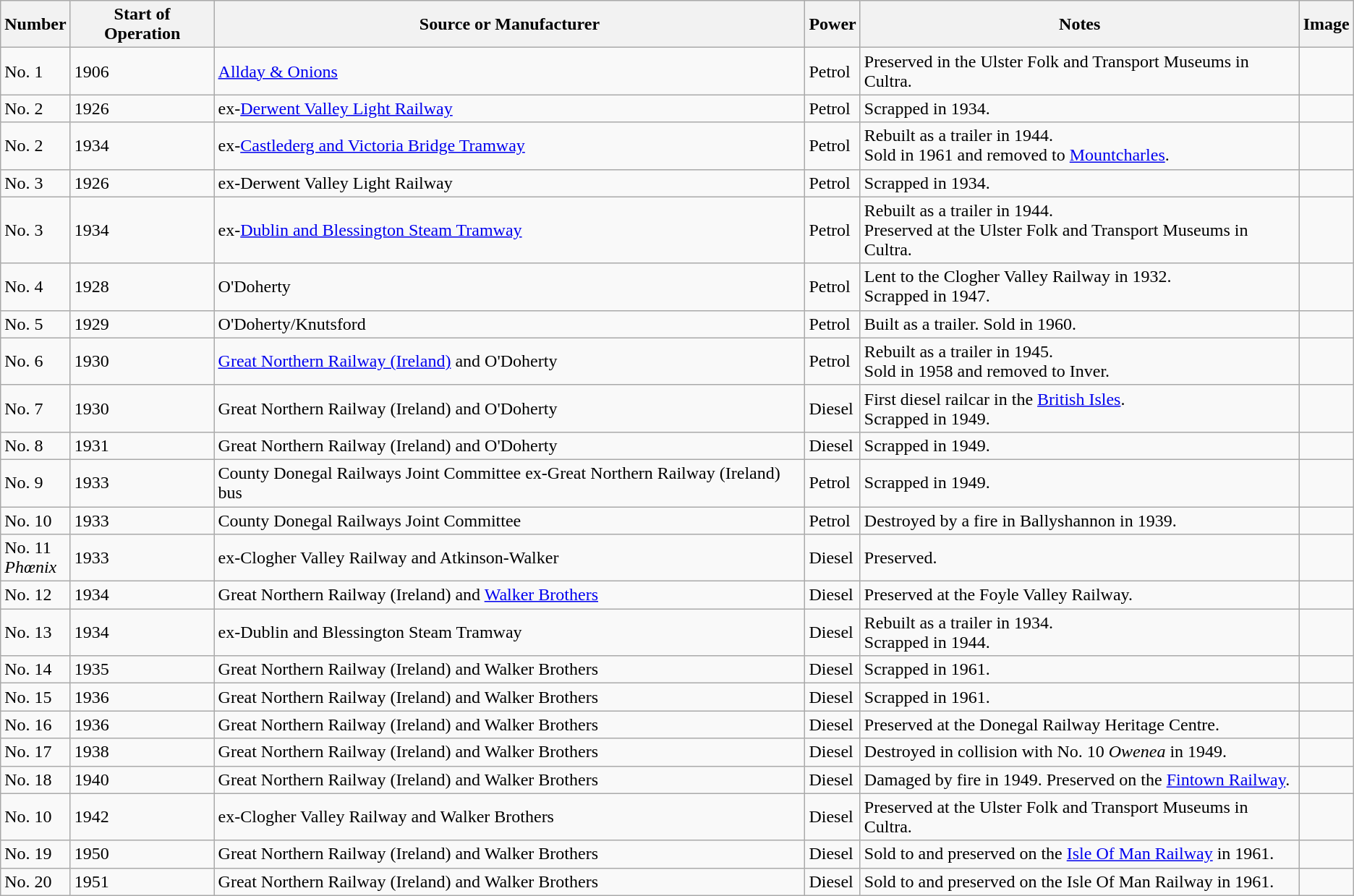<table class="wikitable">
<tr>
<th>Number</th>
<th>Start of Operation</th>
<th>Source or Manufacturer</th>
<th>Power</th>
<th>Notes</th>
<th>Image</th>
</tr>
<tr>
<td>No. 1</td>
<td>1906</td>
<td><a href='#'>Allday & Onions</a></td>
<td>Petrol</td>
<td>Preserved in the Ulster Folk and Transport Museums in Cultra.</td>
<td></td>
</tr>
<tr>
<td>No. 2</td>
<td>1926</td>
<td>ex-<a href='#'>Derwent Valley Light Railway</a></td>
<td>Petrol</td>
<td>Scrapped in 1934.</td>
<td></td>
</tr>
<tr>
<td>No. 2</td>
<td>1934</td>
<td>ex-<a href='#'>Castlederg and Victoria Bridge Tramway</a></td>
<td>Petrol</td>
<td>Rebuilt as a trailer in 1944.<br>Sold in 1961 and removed to <a href='#'>Mountcharles</a>.</td>
<td></td>
</tr>
<tr>
<td>No. 3</td>
<td>1926</td>
<td>ex-Derwent Valley Light Railway</td>
<td>Petrol</td>
<td>Scrapped in 1934.</td>
<td></td>
</tr>
<tr>
<td>No. 3</td>
<td>1934</td>
<td>ex-<a href='#'>Dublin and Blessington Steam Tramway</a></td>
<td>Petrol</td>
<td>Rebuilt as a trailer in 1944.<br>Preserved at the Ulster Folk and Transport Museums in Cultra.</td>
<td></td>
</tr>
<tr>
<td>No. 4</td>
<td>1928</td>
<td>O'Doherty</td>
<td>Petrol</td>
<td>Lent to the Clogher Valley Railway in 1932.<br>Scrapped in 1947.</td>
<td></td>
</tr>
<tr>
<td>No. 5</td>
<td>1929</td>
<td>O'Doherty/Knutsford</td>
<td>Petrol</td>
<td>Built as a trailer. Sold in 1960.</td>
<td></td>
</tr>
<tr>
<td>No. 6</td>
<td>1930</td>
<td><a href='#'>Great Northern Railway (Ireland)</a> and O'Doherty</td>
<td>Petrol</td>
<td>Rebuilt as a trailer in 1945.<br>Sold in 1958 and removed to Inver.</td>
<td></td>
</tr>
<tr>
<td>No. 7</td>
<td>1930</td>
<td>Great Northern Railway (Ireland) and O'Doherty</td>
<td>Diesel</td>
<td>First diesel railcar in the <a href='#'>British Isles</a>.<br>Scrapped in 1949.</td>
<td></td>
</tr>
<tr>
<td>No. 8</td>
<td>1931</td>
<td>Great Northern Railway (Ireland) and O'Doherty</td>
<td>Diesel</td>
<td>Scrapped in 1949.</td>
<td></td>
</tr>
<tr>
<td>No. 9</td>
<td>1933</td>
<td>County Donegal Railways Joint Committee ex-Great Northern Railway (Ireland) bus</td>
<td>Petrol</td>
<td>Scrapped in 1949.</td>
<td></td>
</tr>
<tr>
<td>No. 10</td>
<td>1933</td>
<td>County Donegal Railways Joint Committee</td>
<td>Petrol</td>
<td>Destroyed by a fire in Ballyshannon in 1939.</td>
<td></td>
</tr>
<tr>
<td>No. 11<br><em>Phœnix</em></td>
<td>1933</td>
<td>ex-Clogher Valley Railway and Atkinson-Walker</td>
<td>Diesel</td>
<td>Preserved.</td>
<td></td>
</tr>
<tr>
<td>No. 12</td>
<td>1934</td>
<td>Great Northern Railway (Ireland) and <a href='#'>Walker Brothers</a></td>
<td>Diesel</td>
<td>Preserved at the Foyle Valley Railway.</td>
<td></td>
</tr>
<tr>
<td>No. 13</td>
<td>1934</td>
<td>ex-Dublin and Blessington Steam Tramway</td>
<td>Diesel</td>
<td>Rebuilt as a trailer in 1934.<br>Scrapped in 1944.</td>
<td></td>
</tr>
<tr>
<td>No. 14</td>
<td>1935</td>
<td>Great Northern Railway (Ireland) and Walker Brothers</td>
<td>Diesel</td>
<td>Scrapped in 1961.</td>
<td></td>
</tr>
<tr>
<td>No. 15</td>
<td>1936</td>
<td>Great Northern Railway (Ireland) and Walker Brothers</td>
<td>Diesel</td>
<td>Scrapped in 1961.</td>
<td></td>
</tr>
<tr>
<td>No. 16</td>
<td>1936</td>
<td>Great Northern Railway (Ireland) and Walker Brothers</td>
<td>Diesel</td>
<td>Preserved at the Donegal Railway Heritage Centre.</td>
<td></td>
</tr>
<tr>
<td>No. 17</td>
<td>1938</td>
<td>Great Northern Railway (Ireland) and Walker Brothers</td>
<td>Diesel</td>
<td>Destroyed in collision with No. 10 <em>Owenea</em> in 1949.</td>
<td></td>
</tr>
<tr>
<td>No. 18</td>
<td>1940</td>
<td>Great Northern Railway (Ireland) and Walker Brothers</td>
<td>Diesel</td>
<td>Damaged by fire in 1949. Preserved on the <a href='#'>Fintown Railway</a>.</td>
<td></td>
</tr>
<tr>
<td>No. 10</td>
<td>1942</td>
<td>ex-Clogher Valley Railway and Walker Brothers</td>
<td>Diesel</td>
<td>Preserved at the Ulster Folk and Transport Museums in Cultra.</td>
<td></td>
</tr>
<tr>
<td>No. 19</td>
<td>1950</td>
<td>Great Northern Railway (Ireland) and Walker Brothers</td>
<td>Diesel</td>
<td>Sold to and preserved on the <a href='#'>Isle Of Man Railway</a> in 1961.</td>
<td></td>
</tr>
<tr>
<td>No. 20</td>
<td>1951</td>
<td>Great Northern Railway (Ireland) and Walker Brothers</td>
<td>Diesel</td>
<td>Sold to and preserved on the Isle Of Man Railway in 1961.</td>
<td></td>
</tr>
</table>
